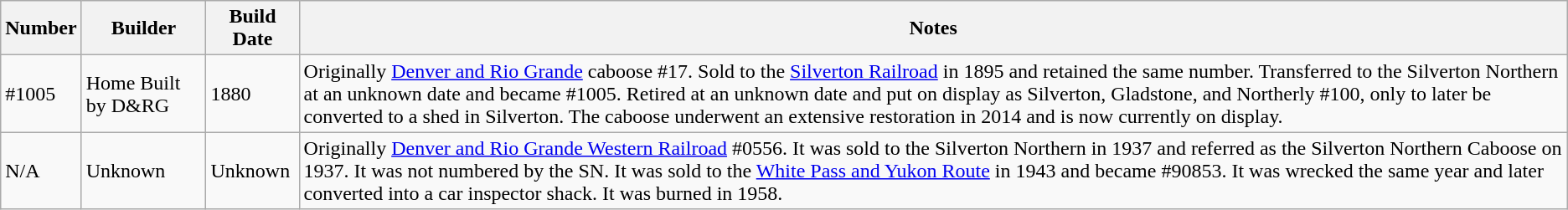<table class="wikitable">
<tr>
<th>Number</th>
<th>Builder</th>
<th>Build Date</th>
<th>Notes</th>
</tr>
<tr>
<td>#1005</td>
<td>Home Built by D&RG</td>
<td>1880</td>
<td>Originally <a href='#'>Denver and Rio Grande</a> caboose #17. Sold to the <a href='#'>Silverton Railroad</a> in 1895 and retained the same number. Transferred to the Silverton Northern at an unknown date and became #1005. Retired at an unknown date and put on display as Silverton, Gladstone, and Northerly #100, only to later be converted to a shed in Silverton. The caboose underwent an extensive restoration in 2014 and is now currently on display.</td>
</tr>
<tr>
<td>N/A</td>
<td>Unknown</td>
<td>Unknown</td>
<td>Originally <a href='#'>Denver and Rio Grande Western Railroad</a> #0556. It was sold to the Silverton Northern in 1937 and referred as the Silverton Northern Caboose on 1937. It was not numbered by the SN. It was sold to the <a href='#'>White Pass and Yukon Route</a> in 1943 and became #90853. It was wrecked the same year and later converted into a car inspector shack. It was burned in 1958.</td>
</tr>
</table>
